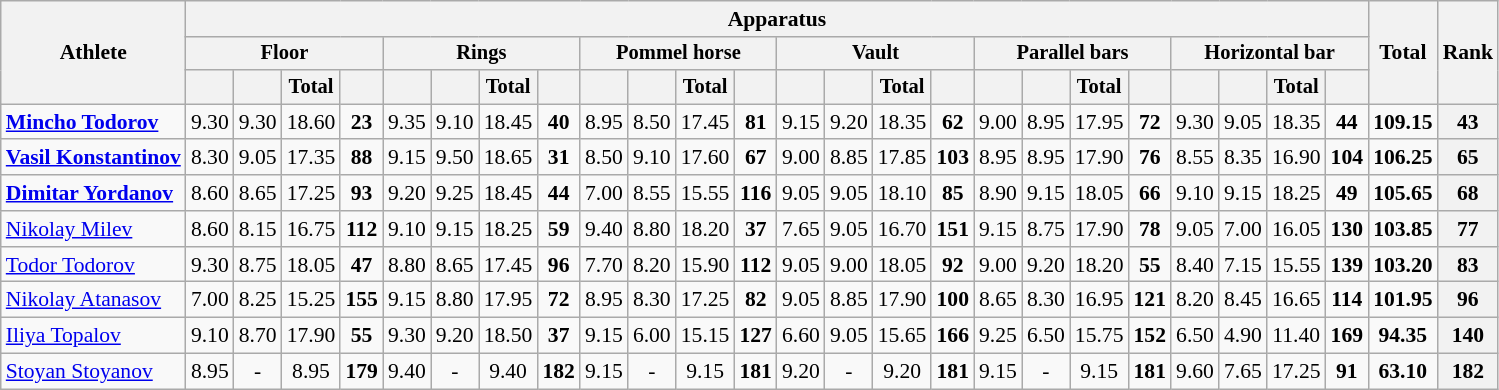<table class="wikitable" style="font-size:90%">
<tr>
<th rowspan=3>Athlete</th>
<th colspan=24>Apparatus</th>
<th rowspan=3>Total</th>
<th rowspan=3>Rank</th>
</tr>
<tr style="font-size:95%">
<th colspan=4>Floor</th>
<th colspan=4>Rings</th>
<th colspan=4>Pommel horse</th>
<th colspan=4>Vault</th>
<th colspan=4>Parallel bars</th>
<th colspan=4>Horizontal bar</th>
</tr>
<tr style="font-size:95%">
<th></th>
<th></th>
<th>Total</th>
<th></th>
<th></th>
<th></th>
<th>Total</th>
<th></th>
<th></th>
<th></th>
<th>Total</th>
<th></th>
<th></th>
<th></th>
<th>Total</th>
<th></th>
<th></th>
<th></th>
<th>Total</th>
<th></th>
<th></th>
<th></th>
<th>Total</th>
<th></th>
</tr>
<tr align=center>
<td align=left><strong><a href='#'>Mincho Todorov</a></strong></td>
<td>9.30</td>
<td>9.30</td>
<td>18.60</td>
<td><strong>23</strong></td>
<td>9.35</td>
<td>9.10</td>
<td>18.45</td>
<td><strong>40</strong></td>
<td>8.95</td>
<td>8.50</td>
<td>17.45</td>
<td><strong>81</strong></td>
<td>9.15</td>
<td>9.20</td>
<td>18.35</td>
<td><strong>62</strong></td>
<td>9.00</td>
<td>8.95</td>
<td>17.95</td>
<td><strong>72</strong></td>
<td>9.30</td>
<td>9.05</td>
<td>18.35</td>
<td><strong>44</strong></td>
<td><strong>109.15</strong></td>
<th>43</th>
</tr>
<tr align=center>
<td align=left><strong><a href='#'>Vasil Konstantinov</a></strong></td>
<td>8.30</td>
<td>9.05</td>
<td>17.35</td>
<td><strong>88</strong></td>
<td>9.15</td>
<td>9.50</td>
<td>18.65</td>
<td><strong>31</strong></td>
<td>8.50</td>
<td>9.10</td>
<td>17.60</td>
<td><strong>67</strong></td>
<td>9.00</td>
<td>8.85</td>
<td>17.85</td>
<td><strong>103</strong></td>
<td>8.95</td>
<td>8.95</td>
<td>17.90</td>
<td><strong>76</strong></td>
<td>8.55</td>
<td>8.35</td>
<td>16.90</td>
<td><strong>104</strong></td>
<td><strong>106.25</strong></td>
<th>65</th>
</tr>
<tr align=center>
<td align=left><strong><a href='#'>Dimitar Yordanov</a></strong></td>
<td>8.60</td>
<td>8.65</td>
<td>17.25</td>
<td><strong>93</strong></td>
<td>9.20</td>
<td>9.25</td>
<td>18.45</td>
<td><strong>44</strong></td>
<td>7.00</td>
<td>8.55</td>
<td>15.55</td>
<td><strong>116</strong></td>
<td>9.05</td>
<td>9.05</td>
<td>18.10</td>
<td><strong>85</strong></td>
<td>8.90</td>
<td>9.15</td>
<td>18.05</td>
<td><strong>66</strong></td>
<td>9.10</td>
<td>9.15</td>
<td>18.25</td>
<td><strong>49</strong></td>
<td><strong>105.65</strong></td>
<th>68</th>
</tr>
<tr align=center>
<td align=left><a href='#'>Nikolay Milev</a></td>
<td>8.60</td>
<td>8.15</td>
<td>16.75</td>
<td><strong>112</strong></td>
<td>9.10</td>
<td>9.15</td>
<td>18.25</td>
<td><strong>59</strong></td>
<td>9.40</td>
<td>8.80</td>
<td>18.20</td>
<td><strong>37</strong></td>
<td>7.65</td>
<td>9.05</td>
<td>16.70</td>
<td><strong>151</strong></td>
<td>9.15</td>
<td>8.75</td>
<td>17.90</td>
<td><strong>78</strong></td>
<td>9.05</td>
<td>7.00</td>
<td>16.05</td>
<td><strong>130</strong></td>
<td><strong>103.85</strong></td>
<th>77</th>
</tr>
<tr align=center>
<td align=left><a href='#'>Todor Todorov</a></td>
<td>9.30</td>
<td>8.75</td>
<td>18.05</td>
<td><strong>47</strong></td>
<td>8.80</td>
<td>8.65</td>
<td>17.45</td>
<td><strong>96</strong></td>
<td>7.70</td>
<td>8.20</td>
<td>15.90</td>
<td><strong>112</strong></td>
<td>9.05</td>
<td>9.00</td>
<td>18.05</td>
<td><strong>92</strong></td>
<td>9.00</td>
<td>9.20</td>
<td>18.20</td>
<td><strong>55</strong></td>
<td>8.40</td>
<td>7.15</td>
<td>15.55</td>
<td><strong>139</strong></td>
<td><strong>103.20</strong></td>
<th>83</th>
</tr>
<tr align=center>
<td align=left><a href='#'>Nikolay Atanasov</a></td>
<td>7.00</td>
<td>8.25</td>
<td>15.25</td>
<td><strong>155</strong></td>
<td>9.15</td>
<td>8.80</td>
<td>17.95</td>
<td><strong>72</strong></td>
<td>8.95</td>
<td>8.30</td>
<td>17.25</td>
<td><strong>82</strong></td>
<td>9.05</td>
<td>8.85</td>
<td>17.90</td>
<td><strong>100</strong></td>
<td>8.65</td>
<td>8.30</td>
<td>16.95</td>
<td><strong>121</strong></td>
<td>8.20</td>
<td>8.45</td>
<td>16.65</td>
<td><strong>114</strong></td>
<td><strong>101.95</strong></td>
<th>96</th>
</tr>
<tr align=center>
<td align=left><a href='#'>Iliya Topalov</a></td>
<td>9.10</td>
<td>8.70</td>
<td>17.90</td>
<td><strong>55</strong></td>
<td>9.30</td>
<td>9.20</td>
<td>18.50</td>
<td><strong>37</strong></td>
<td>9.15</td>
<td>6.00</td>
<td>15.15</td>
<td><strong>127</strong></td>
<td>6.60</td>
<td>9.05</td>
<td>15.65</td>
<td><strong>166</strong></td>
<td>9.25</td>
<td>6.50</td>
<td>15.75</td>
<td><strong>152</strong></td>
<td>6.50</td>
<td>4.90</td>
<td>11.40</td>
<td><strong>169</strong></td>
<td><strong>94.35</strong></td>
<th>140</th>
</tr>
<tr align=center>
<td align=left><a href='#'>Stoyan Stoyanov</a></td>
<td>8.95</td>
<td>-</td>
<td>8.95</td>
<td><strong>179</strong></td>
<td>9.40</td>
<td>-</td>
<td>9.40</td>
<td><strong>182</strong></td>
<td>9.15</td>
<td>-</td>
<td>9.15</td>
<td><strong>181</strong></td>
<td>9.20</td>
<td>-</td>
<td>9.20</td>
<td><strong>181</strong></td>
<td>9.15</td>
<td>-</td>
<td>9.15</td>
<td><strong>181</strong></td>
<td>9.60</td>
<td>7.65</td>
<td>17.25</td>
<td><strong>91</strong></td>
<td><strong>63.10</strong></td>
<th><strong>182</strong></th>
</tr>
</table>
